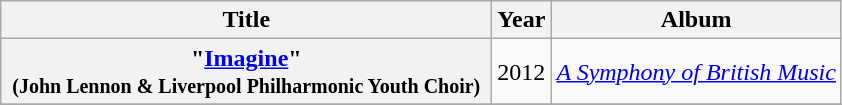<table class="wikitable plainrowheaders" style="text-align:center;" border="1">
<tr>
<th scope="col" style="width:20em;">Title</th>
<th scope="col">Year</th>
<th scope="col">Album</th>
</tr>
<tr>
<th scope="row">"<a href='#'>Imagine</a>"<br><small>(John Lennon & Liverpool Philharmonic Youth Choir)</small></th>
<td>2012</td>
<td><em><a href='#'>A Symphony of British Music</a></em></td>
</tr>
<tr>
</tr>
</table>
